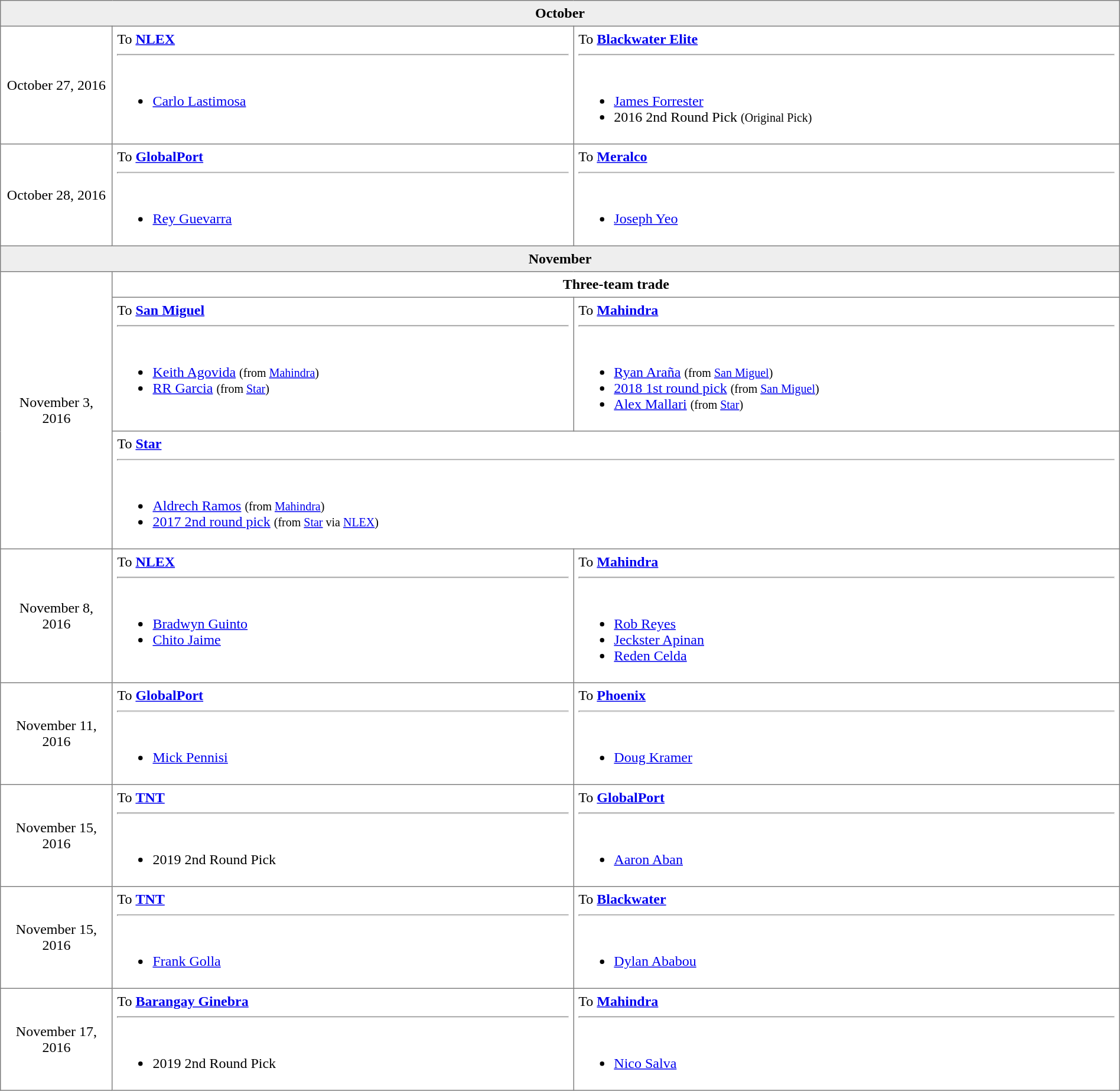<table border="1" style="border-collapse:collapse; text-align:center; width:100%;"  cellpadding="5">
<tr style="background:#eee;">
<th colspan=3>October</th>
</tr>
<tr>
<td style="width:10%;">October 27, 2016</td>
<td align=left valign=top>To <strong><a href='#'>NLEX</a></strong><hr><br><ul><li><a href='#'>Carlo Lastimosa</a></li></ul></td>
<td align=left valign=top>To <strong><a href='#'>Blackwater Elite</a></strong><hr><br><ul><li><a href='#'>James Forrester</a></li><li>2016 2nd Round Pick <small>(Original Pick)</small></li></ul></td>
</tr>
<tr>
<td style="width:10%;">October 28, 2016</td>
<td align=left valign=top>To <strong><a href='#'>GlobalPort</a></strong><hr><br><ul><li><a href='#'>Rey Guevarra</a></li></ul></td>
<td align=left valign=top>To <strong><a href='#'>Meralco</a></strong><hr><br><ul><li><a href='#'>Joseph Yeo</a></li></ul></td>
</tr>
<tr style="background:#eee;">
<th colspan=3>November</th>
</tr>
<tr>
<td style="width:10%;" rowspan=3>November 3, 2016</td>
<td colspan=2><strong>Three-team trade</strong></td>
</tr>
<tr>
<td style="text-align:left; vertical-align:top;">To <strong><a href='#'>San Miguel</a></strong><hr><br><ul><li><a href='#'>Keith Agovida</a> <small>(from <a href='#'>Mahindra</a>)</small></li><li><a href='#'>RR Garcia</a> <small>(from <a href='#'>Star</a>)</small></li></ul></td>
<td style="text-align:left; vertical-align:top;">To <strong><a href='#'>Mahindra</a></strong><hr><br><ul><li><a href='#'>Ryan Araña</a> <small>(from <a href='#'>San Miguel</a>)</small></li><li><a href='#'>2018 1st round pick</a> <small>(from <a href='#'>San Miguel</a>)</small></li><li><a href='#'>Alex Mallari</a> <small>(from <a href='#'>Star</a>)</small></li></ul></td>
</tr>
<tr>
<td colspan="2" style="text-align:left; vertical-align:top;">To <strong><a href='#'>Star</a></strong><hr><br><ul><li><a href='#'>Aldrech Ramos</a> <small>(from <a href='#'>Mahindra</a>)</small></li><li><a href='#'>2017 2nd round pick</a> <small>(from <a href='#'>Star</a> via <a href='#'>NLEX</a>)</small></li></ul></td>
</tr>
<tr>
<td style="width:10%;">November 8, 2016</td>
<td style="text-align:left; vertical-align:top;">To <strong><a href='#'>NLEX</a></strong><hr><br><ul><li><a href='#'>Bradwyn Guinto</a></li><li><a href='#'>Chito Jaime</a></li></ul></td>
<td style="text-align:left; vertical-align:top;">To <strong><a href='#'>Mahindra</a></strong><hr><br><ul><li><a href='#'>Rob Reyes</a></li><li><a href='#'>Jeckster Apinan</a></li><li><a href='#'>Reden Celda</a></li></ul></td>
</tr>
<tr>
<td style="width:10%;">November 11, 2016</td>
<td style="text-align:left; vertical-align:top;">To <strong><a href='#'>GlobalPort</a></strong><hr><br><ul><li><a href='#'>Mick Pennisi</a></li></ul></td>
<td style="text-align:left; vertical-align:top;">To <strong><a href='#'>Phoenix</a></strong><hr><br><ul><li><a href='#'>Doug Kramer</a></li></ul></td>
</tr>
<tr>
<td style="width:10%;">November 15, 2016</td>
<td style="text-align:left; vertical-align:top;">To <strong><a href='#'>TNT</a></strong><hr><br><ul><li>2019 2nd Round Pick</li></ul></td>
<td style="text-align:left; vertical-align:top;">To <strong><a href='#'>GlobalPort</a></strong><hr><br><ul><li><a href='#'>Aaron Aban</a></li></ul></td>
</tr>
<tr>
<td style="width:10%;">November 15, 2016</td>
<td style="text-align:left; vertical-align:top;">To <strong><a href='#'>TNT</a></strong><hr><br><ul><li><a href='#'>Frank Golla</a></li></ul></td>
<td style="text-align:left; vertical-align:top;">To <strong><a href='#'>Blackwater</a></strong><hr><br><ul><li><a href='#'>Dylan Ababou</a></li></ul></td>
</tr>
<tr>
<td style="width:10%;">November 17, 2016</td>
<td style="text-align:left; vertical-align:top;">To <strong><a href='#'>Barangay Ginebra</a></strong><hr><br><ul><li>2019 2nd Round Pick</li></ul></td>
<td style="text-align:left; vertical-align:top;">To <strong><a href='#'>Mahindra</a></strong><hr><br><ul><li><a href='#'>Nico Salva</a></li></ul></td>
</tr>
</table>
